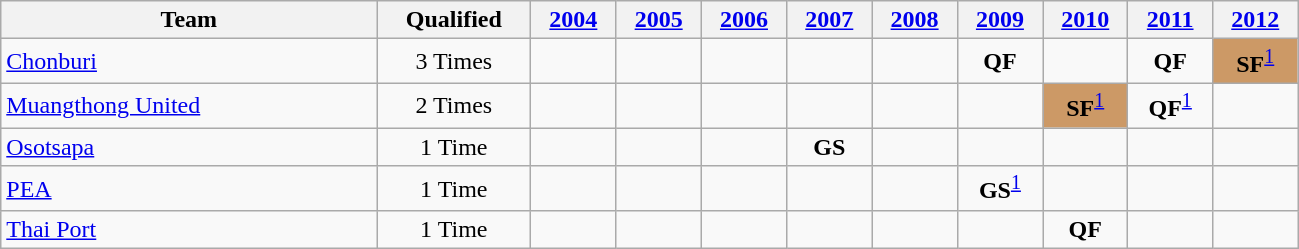<table width=68.5% class="wikitable" style="text-align:">
<tr>
<th width=20%>Team</th>
<th width=8%>Qualified</th>
<th width=4.5%><a href='#'>2004</a></th>
<th width=4.5%><a href='#'>2005</a></th>
<th width=4.5%><a href='#'>2006</a></th>
<th width=4.5%><a href='#'>2007</a></th>
<th width=4.5%><a href='#'>2008</a></th>
<th width=4.5%><a href='#'>2009</a></th>
<th width=4.5%><a href='#'>2010</a></th>
<th width=4.5%><a href='#'>2011</a></th>
<th width=4.5%><a href='#'>2012</a></th>
</tr>
<tr align=center>
<td align=left> <a href='#'>Chonburi</a></td>
<td>3 Times</td>
<td></td>
<td></td>
<td></td>
<td></td>
<td></td>
<td><strong>QF</strong></td>
<td></td>
<td><strong>QF</strong></td>
<td bgcolor=#c96><strong>SF</strong><sup><a href='#'>1</a></sup></td>
</tr>
<tr align=center>
<td align=left> <a href='#'>Muangthong United</a></td>
<td>2 Times</td>
<td></td>
<td></td>
<td></td>
<td></td>
<td></td>
<td></td>
<td bgcolor=#c96><strong>SF</strong><sup><a href='#'>1</a></sup></td>
<td><strong>QF</strong><sup><a href='#'>1</a></sup></td>
<td></td>
</tr>
<tr align=center>
<td align=left> <a href='#'>Osotsapa</a></td>
<td>1 Time</td>
<td></td>
<td></td>
<td></td>
<td><strong>GS</strong></td>
<td></td>
<td></td>
<td></td>
<td></td>
<td></td>
</tr>
<tr align=center>
<td align=left> <a href='#'>PEA</a></td>
<td>1 Time</td>
<td></td>
<td></td>
<td></td>
<td></td>
<td></td>
<td><strong>GS</strong><sup><a href='#'>1</a></sup></td>
<td></td>
<td></td>
<td></td>
</tr>
<tr align=center>
<td align=left> <a href='#'>Thai Port</a></td>
<td>1 Time</td>
<td></td>
<td></td>
<td></td>
<td></td>
<td></td>
<td></td>
<td><strong>QF</strong></td>
<td></td>
<td></td>
</tr>
</table>
